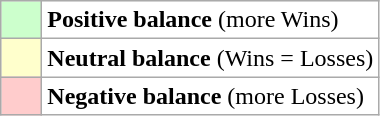<table class="wikitable" style="font-size:100%; text-align:center;">
<tr>
<td style="background:#CCFFCC;" width="20"></td>
<td bgcolor="#ffffff" align="left"><strong>Positive balance</strong> (more Wins)</td>
</tr>
<tr>
<td style="background:#FFFFCC;" width="20"></td>
<td bgcolor="#ffffff" align="left"><strong>Neutral balance</strong> (Wins = Losses)</td>
</tr>
<tr>
<td style="background:#FFCCCC;" width="20"></td>
<td bgcolor="#ffffff" align="left"><strong>Negative balance</strong> (more Losses)</td>
</tr>
</table>
